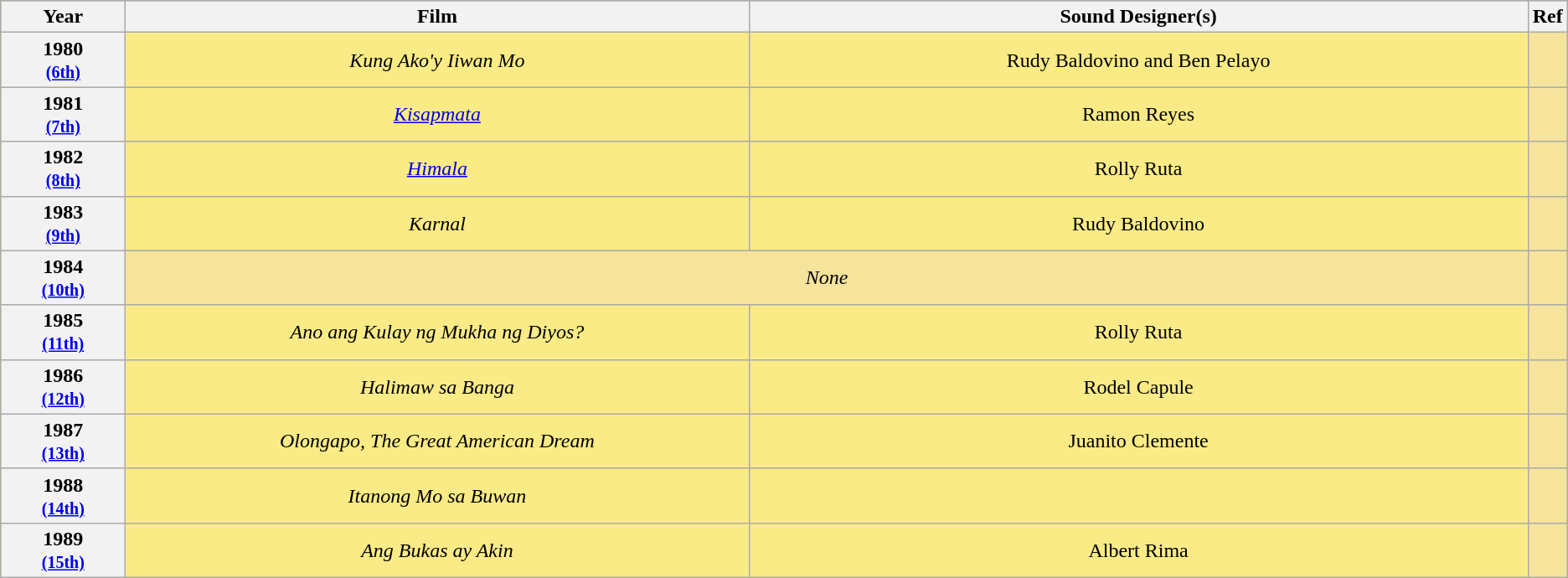<table class="wikitable" rowspan=2 style="text-align: center; background: #f6e39c">
<tr style="background:#bebebe;">
<th scope="col" style="width:8%;">Year</th>
<th scope="col" style="width:40%;">Film</th>
<th scope="col" style="width:50%;">Sound Designer(s)</th>
<th scope="col" style="width:2%;">Ref</th>
</tr>
<tr>
<th scope="row" style="text-align:center">1980 <br><small><a href='#'>(6th)</a> </small></th>
<td style="background:#FAEB86"><em>Kung Ako'y Iiwan Mo</em></td>
<td style="background:#FAEB86">Rudy Baldovino and Ben Pelayo</td>
<td></td>
</tr>
<tr>
<th scope="row" style="text-align:center">1981 <br><small><a href='#'>(7th)</a> </small></th>
<td style="background:#FAEB86"><em><a href='#'>Kisapmata</a></em></td>
<td style="background:#FAEB86">Ramon Reyes</td>
<td></td>
</tr>
<tr>
<th scope="row" style="text-align:center">1982 <br><small><a href='#'>(8th)</a> </small></th>
<td style="background:#FAEB86"><em><a href='#'>Himala</a></em></td>
<td style="background:#FAEB86">Rolly Ruta</td>
<td></td>
</tr>
<tr>
<th scope="row" style="text-align:center">1983 <br><small><a href='#'>(9th)</a> </small></th>
<td style="background:#FAEB86"><em>Karnal</em></td>
<td style="background:#FAEB86">Rudy Baldovino</td>
<td></td>
</tr>
<tr>
<th scope="row" style="text-align:center">1984 <br><small><a href='#'>(10th)</a> </small></th>
<td colspan=2><em>None</em></td>
<td></td>
</tr>
<tr>
<th scope="row" style="text-align:center">1985 <br><small><a href='#'>(11th)</a> </small></th>
<td style="background:#FAEB86"><em>Ano ang Kulay ng Mukha ng Diyos?</em></td>
<td style="background:#FAEB86">Rolly Ruta</td>
<td></td>
</tr>
<tr>
<th scope="row" style="text-align:center">1986 <br><small><a href='#'>(12th)</a> </small></th>
<td style="background:#FAEB86"><em>Halimaw sa Banga</em></td>
<td style="background:#FAEB86">Rodel Capule</td>
<td></td>
</tr>
<tr>
<th scope="row" style="text-align:center">1987 <br><small><a href='#'>(13th)</a> </small></th>
<td style="background:#FAEB86"><em>Olongapo, The Great American Dream</em></td>
<td style="background:#FAEB86">Juanito Clemente</td>
<td></td>
</tr>
<tr>
<th scope="row" style="text-align:center">1988 <br><small><a href='#'>(14th)</a> </small></th>
<td style="background:#FAEB86"><em>Itanong Mo sa Buwan</em></td>
<td style="background:#FAEB86"></td>
<td></td>
</tr>
<tr>
<th scope="row" style="text-align:center">1989 <br><small><a href='#'>(15th)</a> </small></th>
<td style="background:#FAEB86"><em>Ang Bukas ay Akin</em></td>
<td style="background:#FAEB86">Albert Rima</td>
<td></td>
</tr>
</table>
